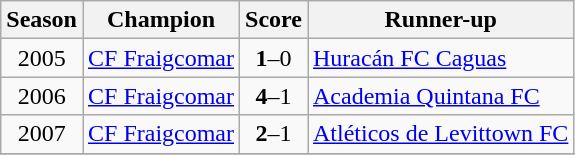<table class="wikitable sortable">
<tr>
<th>Season</th>
<th>Champion</th>
<th>Score</th>
<th>Runner-up</th>
</tr>
<tr>
<td align=center>2005</td>
<td><a href='#'>CF Fraigcomar</a></td>
<td align=center><strong>1</strong>–0</td>
<td><a href='#'>Huracán FC Caguas</a><br></td>
</tr>
<tr>
<td align=center>2006</td>
<td><a href='#'>CF Fraigcomar</a></td>
<td align=center><strong>4</strong>–1</td>
<td><a href='#'>Academia Quintana FC</a> <br></td>
</tr>
<tr>
<td align=center>2007</td>
<td><a href='#'>CF Fraigcomar</a></td>
<td align=center><strong>2</strong>–1</td>
<td><a href='#'>Atléticos de Levittown FC</a><br></td>
</tr>
<tr>
</tr>
</table>
